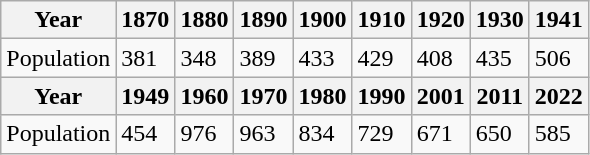<table class="wikitable">
<tr>
<th>Year</th>
<th>1870</th>
<th>1880</th>
<th>1890</th>
<th>1900</th>
<th>1910</th>
<th>1920</th>
<th>1930</th>
<th>1941</th>
</tr>
<tr>
<td>Population</td>
<td>381</td>
<td>348</td>
<td>389</td>
<td>433</td>
<td>429</td>
<td>408</td>
<td>435</td>
<td>506</td>
</tr>
<tr>
<th>Year</th>
<th>1949</th>
<th>1960</th>
<th>1970</th>
<th>1980</th>
<th>1990</th>
<th>2001</th>
<th>2011</th>
<th>2022</th>
</tr>
<tr>
<td>Population</td>
<td>454</td>
<td>976</td>
<td>963</td>
<td>834</td>
<td>729</td>
<td>671</td>
<td>650</td>
<td>585</td>
</tr>
</table>
